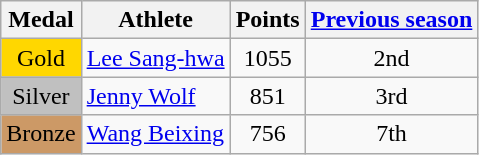<table class="wikitable">
<tr>
<th>Medal</th>
<th>Athlete</th>
<th>Points</th>
<th><a href='#'>Previous season</a></th>
</tr>
<tr align="center">
<td bgcolor="gold">Gold</td>
<td align="left"> <a href='#'>Lee Sang-hwa</a></td>
<td>1055</td>
<td>2nd</td>
</tr>
<tr align="center">
<td bgcolor="silver">Silver</td>
<td align="left"> <a href='#'>Jenny Wolf</a></td>
<td>851</td>
<td>3rd</td>
</tr>
<tr align="center">
<td bgcolor="CC9966">Bronze</td>
<td align="left"> <a href='#'>Wang Beixing</a></td>
<td>756</td>
<td>7th</td>
</tr>
</table>
